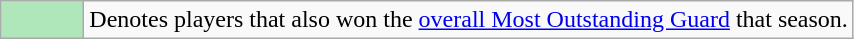<table class="wikitable">
<tr>
<td style="background:#afe6ba; width:3em;"></td>
<td>Denotes players that also won the <a href='#'>overall Most Outstanding Guard</a> that season.</td>
</tr>
</table>
